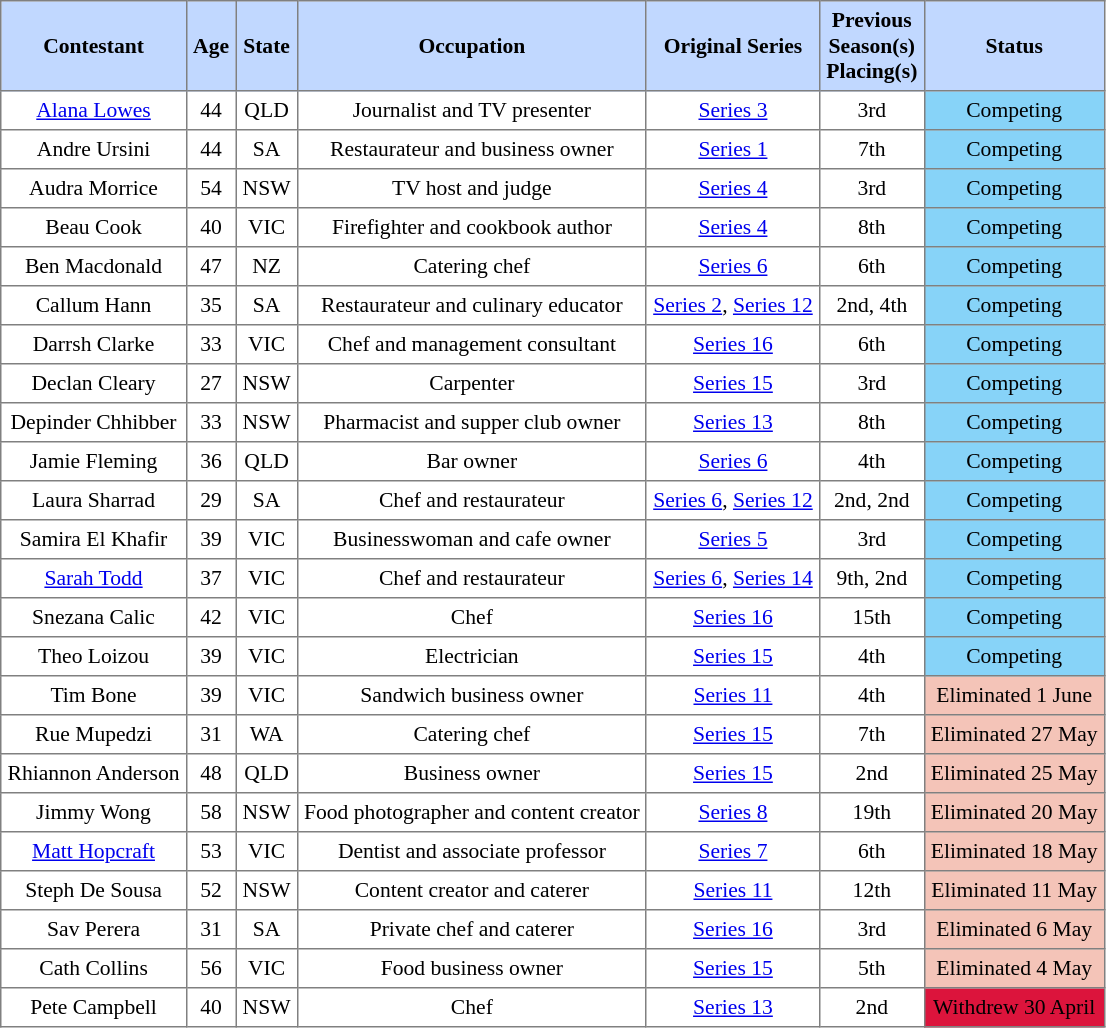<table class="sortable" border="1" cellpadding="4" cellspacing="0" style="text-align:center; font-size:90%; border-collapse:collapse;">
<tr style="background:#C1D8FF;">
<th>Contestant</th>
<th>Age</th>
<th>State</th>
<th>Occupation</th>
<th>Original Series</th>
<th>Previous<br>Season(s)<br>Placing(s)</th>
<th>Status</th>
</tr>
<tr>
<td><a href='#'>Alana Lowes</a></td>
<td>44</td>
<td>QLD</td>
<td>Journalist and TV presenter</td>
<td><a href='#'>Series 3</a></td>
<td>3rd</td>
<td style="background:#87D3F8;">Competing</td>
</tr>
<tr>
<td>Andre Ursini</td>
<td>44</td>
<td>SA</td>
<td>Restaurateur and business owner</td>
<td><a href='#'>Series 1</a></td>
<td>7th</td>
<td style="background:#87D3F8;">Competing</td>
</tr>
<tr>
<td>Audra Morrice</td>
<td>54</td>
<td>NSW</td>
<td>TV host and judge</td>
<td><a href='#'>Series 4</a></td>
<td>3rd</td>
<td style="background:#87D3F8;">Competing</td>
</tr>
<tr>
<td>Beau Cook</td>
<td>40</td>
<td>VIC</td>
<td>Firefighter and cookbook author</td>
<td><a href='#'>Series 4</a></td>
<td>8th</td>
<td style="background:#87D3F8;">Competing</td>
</tr>
<tr>
<td>Ben Macdonald</td>
<td>47</td>
<td>NZ</td>
<td>Catering chef</td>
<td><a href='#'>Series 6</a></td>
<td>6th</td>
<td style="background:#87D3F8;">Competing</td>
</tr>
<tr>
<td>Callum Hann</td>
<td>35</td>
<td>SA</td>
<td>Restaurateur and culinary educator</td>
<td><a href='#'>Series 2</a>, <a href='#'>Series 12</a></td>
<td>2nd, 4th</td>
<td style="background:#87D3F8;">Competing</td>
</tr>
<tr>
<td>Darrsh Clarke</td>
<td>33</td>
<td>VIC</td>
<td>Chef and management consultant</td>
<td><a href='#'>Series 16</a></td>
<td>6th</td>
<td style="background:#87D3F8;">Competing</td>
</tr>
<tr>
<td>Declan Cleary</td>
<td>27</td>
<td>NSW</td>
<td>Carpenter</td>
<td><a href='#'>Series 15</a></td>
<td>3rd</td>
<td style="background:#87D3F8;">Competing</td>
</tr>
<tr>
<td>Depinder Chhibber</td>
<td>33</td>
<td>NSW</td>
<td>Pharmacist and supper club owner</td>
<td><a href='#'>Series 13</a></td>
<td>8th</td>
<td style="background:#87D3F8;">Competing</td>
</tr>
<tr>
<td>Jamie Fleming</td>
<td>36</td>
<td>QLD</td>
<td>Bar owner</td>
<td><a href='#'>Series 6</a></td>
<td>4th</td>
<td style="background:#87D3F8;">Competing</td>
</tr>
<tr>
<td>Laura Sharrad</td>
<td>29</td>
<td>SA</td>
<td>Chef and restaurateur</td>
<td><a href='#'>Series 6</a>, <a href='#'>Series 12</a></td>
<td>2nd, 2nd</td>
<td style="background:#87D3F8;">Competing</td>
</tr>
<tr>
<td>Samira El Khafir</td>
<td>39</td>
<td>VIC</td>
<td>Businesswoman and cafe owner</td>
<td><a href='#'>Series 5</a></td>
<td>3rd</td>
<td style="background:#87D3F8;">Competing</td>
</tr>
<tr>
<td><a href='#'>Sarah Todd</a></td>
<td>37</td>
<td>VIC</td>
<td>Chef and restaurateur</td>
<td><a href='#'>Series 6</a>, <a href='#'>Series 14</a></td>
<td>9th, 2nd</td>
<td style="background:#87D3F8;">Competing</td>
</tr>
<tr>
<td>Snezana Calic</td>
<td>42</td>
<td>VIC</td>
<td>Chef</td>
<td><a href='#'>Series 16</a></td>
<td>15th</td>
<td style="background:#87D3F8;">Competing</td>
</tr>
<tr>
<td>Theo Loizou</td>
<td>39</td>
<td>VIC</td>
<td>Electrician</td>
<td><a href='#'>Series 15</a></td>
<td>4th</td>
<td style="background:#87D3F8;">Competing</td>
</tr>
<tr>
<td>Tim Bone</td>
<td>39</td>
<td>VIC</td>
<td>Sandwich business owner</td>
<td><a href='#'>Series 11</a></td>
<td>4th</td>
<td style="background:#F4C4B8;">Eliminated 1 June</td>
</tr>
<tr>
<td>Rue Mupedzi</td>
<td>31</td>
<td>WA</td>
<td>Catering chef</td>
<td><a href='#'>Series 15</a></td>
<td>7th</td>
<td style="background:#F4C4B8;">Eliminated 27 May</td>
</tr>
<tr>
<td>Rhiannon Anderson</td>
<td>48</td>
<td>QLD</td>
<td>Business owner</td>
<td><a href='#'>Series 15</a></td>
<td>2nd</td>
<td style="background:#F4C4B8;">Eliminated 25 May</td>
</tr>
<tr>
<td>Jimmy Wong</td>
<td>58</td>
<td>NSW</td>
<td>Food photographer and content creator</td>
<td><a href='#'>Series 8</a></td>
<td>19th</td>
<td style="background:#F4C4B8;">Eliminated 20 May</td>
</tr>
<tr>
<td><a href='#'>Matt Hopcraft</a></td>
<td>53</td>
<td>VIC</td>
<td>Dentist and associate professor</td>
<td><a href='#'>Series 7</a></td>
<td>6th</td>
<td style="background:#F4C4B8;">Eliminated 18 May</td>
</tr>
<tr>
<td>Steph De Sousa</td>
<td>52</td>
<td>NSW</td>
<td>Content creator and caterer</td>
<td><a href='#'>Series 11</a></td>
<td>12th</td>
<td style="background:#F4C4B8;">Eliminated 11 May</td>
</tr>
<tr>
<td>Sav Perera</td>
<td>31</td>
<td>SA</td>
<td>Private chef and caterer</td>
<td><a href='#'>Series 16</a></td>
<td>3rd</td>
<td style="background:#F4C4B8;">Eliminated 6 May</td>
</tr>
<tr>
<td>Cath Collins</td>
<td>56</td>
<td>VIC</td>
<td>Food business owner</td>
<td><a href='#'>Series 15</a></td>
<td>5th</td>
<td style="background:#F4C4B8;">Eliminated 4 May</td>
</tr>
<tr>
<td>Pete Campbell</td>
<td>40</td>
<td>NSW</td>
<td>Chef</td>
<td><a href='#'>Series 13</a></td>
<td>2nd</td>
<td style="background:Crimson;"><span>Withdrew 30 April</span></td>
</tr>
</table>
